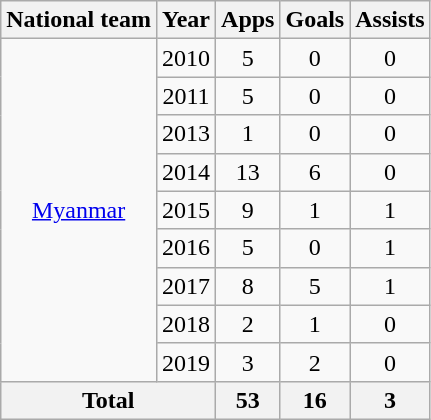<table class=wikitable style=text-align:center>
<tr>
<th>National team</th>
<th>Year</th>
<th>Apps</th>
<th>Goals</th>
<th>Assists</th>
</tr>
<tr>
<td rowspan=9><a href='#'>Myanmar</a></td>
<td>2010</td>
<td>5</td>
<td>0</td>
<td>0</td>
</tr>
<tr>
<td>2011</td>
<td>5</td>
<td>0</td>
<td>0</td>
</tr>
<tr>
<td>2013</td>
<td>1</td>
<td>0</td>
<td>0</td>
</tr>
<tr>
<td>2014</td>
<td>13</td>
<td>6</td>
<td>0</td>
</tr>
<tr>
<td>2015</td>
<td>9</td>
<td>1</td>
<td>1</td>
</tr>
<tr>
<td>2016</td>
<td>5</td>
<td>0</td>
<td>1</td>
</tr>
<tr>
<td>2017</td>
<td>8</td>
<td>5</td>
<td>1</td>
</tr>
<tr>
<td>2018</td>
<td>2</td>
<td>1</td>
<td>0</td>
</tr>
<tr>
<td>2019</td>
<td>3</td>
<td>2</td>
<td>0</td>
</tr>
<tr>
<th colspan=2>Total</th>
<th>53</th>
<th>16</th>
<th>3</th>
</tr>
</table>
